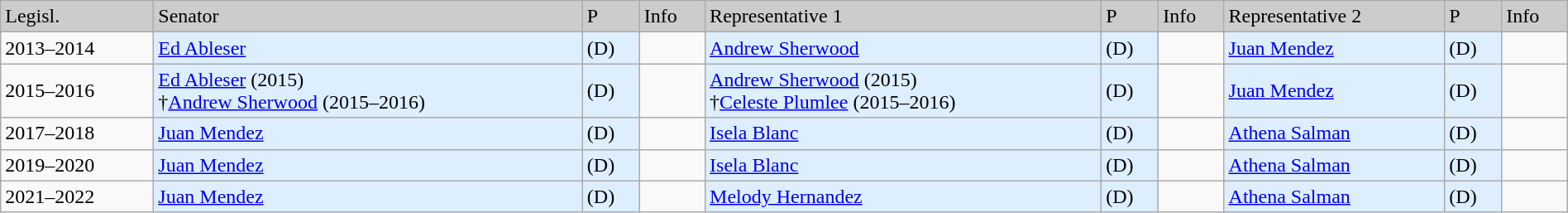<table class=wikitable width="100%" border="1">
<tr style="background-color:#cccccc;">
<td>Legisl.</td>
<td>Senator</td>
<td>P</td>
<td>Info</td>
<td>Representative 1</td>
<td>P</td>
<td>Info</td>
<td>Representative 2</td>
<td>P</td>
<td>Info</td>
</tr>
<tr>
<td>2013–2014</td>
<td style="background:#DDEEFF"><a href='#'>Ed Ableser</a></td>
<td style="background:#DDEEFF">(D)</td>
<td></td>
<td style="background:#DDEEFF"><a href='#'>Andrew Sherwood</a></td>
<td style="background:#DDEEFF">(D)</td>
<td></td>
<td style="background:#DDEEFF"><a href='#'>Juan Mendez</a></td>
<td style="background:#DDEEFF">(D)</td>
<td></td>
</tr>
<tr>
<td>2015–2016</td>
<td style="background:#DDEEFF"><a href='#'>Ed Ableser</a> (2015) <br>†<a href='#'>Andrew Sherwood</a> (2015–2016)</td>
<td style="background:#DDEEFF">(D)</td>
<td></td>
<td style="background:#DDEEFF"><a href='#'>Andrew Sherwood</a> (2015)<br>†<a href='#'>Celeste Plumlee</a> (2015–2016)</td>
<td style="background:#DDEEFF">(D)</td>
<td></td>
<td style="background:#DDEEFF"><a href='#'>Juan Mendez</a></td>
<td style="background:#DDEEFF">(D)</td>
<td></td>
</tr>
<tr>
<td>2017–2018</td>
<td style="background:#DDEEFF"><a href='#'>Juan Mendez</a></td>
<td style="background:#DDEEFF">(D)</td>
<td></td>
<td style="background:#DDEEFF"><a href='#'>Isela Blanc</a></td>
<td style="background:#DDEEFF">(D)</td>
<td></td>
<td style="background:#DDEEFF"><a href='#'>Athena Salman</a></td>
<td style="background:#DDEEFF">(D)</td>
<td></td>
</tr>
<tr>
<td>2019–2020</td>
<td style="background:#DDEEFF"><a href='#'>Juan Mendez</a></td>
<td style="background:#DDEEFF">(D)</td>
<td></td>
<td style="background:#DDEEFF"><a href='#'>Isela Blanc</a></td>
<td style="background:#DDEEFF">(D)</td>
<td></td>
<td style="background:#DDEEFF"><a href='#'>Athena Salman</a></td>
<td style="background:#DDEEFF">(D)</td>
<td></td>
</tr>
<tr>
<td>2021–2022</td>
<td style="background:#DDEEFF"><a href='#'>Juan Mendez</a></td>
<td style="background:#DDEEFF">(D)</td>
<td></td>
<td style="background:#DDEEFF"><a href='#'>Melody Hernandez</a></td>
<td style="background:#DDEEFF">(D)</td>
<td></td>
<td style="background:#DDEEFF"><a href='#'>Athena Salman</a></td>
<td style="background:#DDEEFF">(D)</td>
<td></td>
</tr>
</table>
